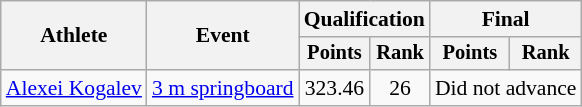<table class="wikitable" style="font-size:90%">
<tr>
<th rowspan=2>Athlete</th>
<th rowspan=2>Event</th>
<th colspan=2>Qualification</th>
<th colspan=2>Final</th>
</tr>
<tr style="font-size:95%">
<th>Points</th>
<th>Rank</th>
<th>Points</th>
<th>Rank</th>
</tr>
<tr align=center>
<td align=left><a href='#'>Alexei Kogalev</a></td>
<td align=left><a href='#'>3 m springboard</a></td>
<td>323.46</td>
<td>26</td>
<td colspan=2>Did not advance</td>
</tr>
</table>
